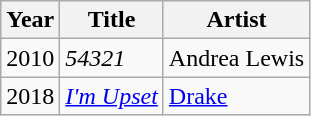<table class="wikitable">
<tr>
<th>Year</th>
<th>Title</th>
<th>Artist</th>
</tr>
<tr>
<td>2010</td>
<td><em>54321</em></td>
<td>Andrea Lewis</td>
</tr>
<tr>
<td>2018</td>
<td><em><a href='#'>I'm Upset</a></em></td>
<td><a href='#'>Drake</a></td>
</tr>
</table>
